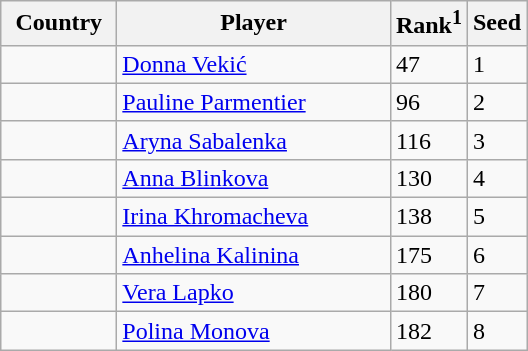<table class="sortable wikitable">
<tr>
<th width="70">Country</th>
<th width="175">Player</th>
<th>Rank<sup>1</sup></th>
<th>Seed</th>
</tr>
<tr>
<td></td>
<td><a href='#'>Donna Vekić</a></td>
<td>47</td>
<td>1</td>
</tr>
<tr>
<td></td>
<td><a href='#'>Pauline Parmentier</a></td>
<td>96</td>
<td>2</td>
</tr>
<tr>
<td></td>
<td><a href='#'>Aryna Sabalenka</a></td>
<td>116</td>
<td>3</td>
</tr>
<tr>
<td></td>
<td><a href='#'>Anna Blinkova</a></td>
<td>130</td>
<td>4</td>
</tr>
<tr>
<td></td>
<td><a href='#'>Irina Khromacheva</a></td>
<td>138</td>
<td>5</td>
</tr>
<tr>
<td></td>
<td><a href='#'>Anhelina Kalinina</a></td>
<td>175</td>
<td>6</td>
</tr>
<tr>
<td></td>
<td><a href='#'>Vera Lapko</a></td>
<td>180</td>
<td>7</td>
</tr>
<tr>
<td></td>
<td><a href='#'>Polina Monova</a></td>
<td>182</td>
<td>8</td>
</tr>
</table>
